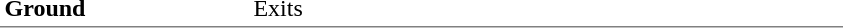<table table border=0 cellspacing=0 cellpadding=3>
<tr>
<td style="border-bottom:solid 1px gray;" width=50 rowspan=10 valign=top><strong>Ground</strong></td>
</tr>
<tr>
<td style="border-bottom:solid 1px gray;" width=100 rowspan=2 valign=top></td>
<td style="border-bottom:solid 1px gray;" width=390 rowspan=2 valign=top>Exits</td>
</tr>
</table>
